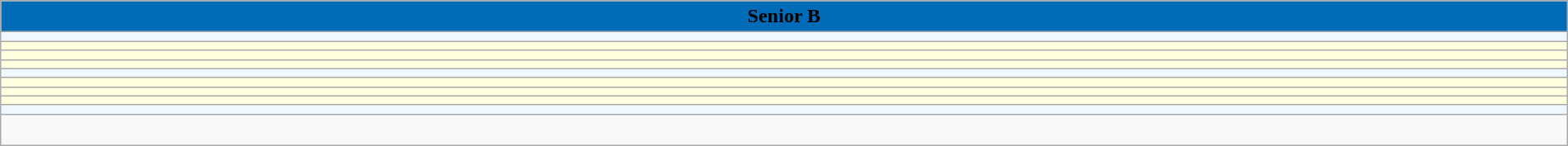<table class="wikitable sortable" style="width:100%">
<tr>
<th style="background:#006BB6;" colspan=8><span>Senior B</span></th>
</tr>
<tr>
<td bgcolor="#F0F8FF"></td>
</tr>
<tr>
<td bgcolor="#FFFFE0"></td>
</tr>
<tr>
<td bgcolor="#FFFFE0"></td>
</tr>
<tr>
<td bgcolor="#FFFFE0"></td>
</tr>
<tr>
<td bgcolor="#F0F8FF"></td>
</tr>
<tr>
<td bgcolor="#FFFFE0"></td>
</tr>
<tr>
<td bgcolor="#FFFFE0"></td>
</tr>
<tr>
<td bgcolor="#FFFFE0"></td>
</tr>
<tr>
<td bgcolor="#F0F8FF"></td>
</tr>
<tr>
<td> </td>
</tr>
</table>
